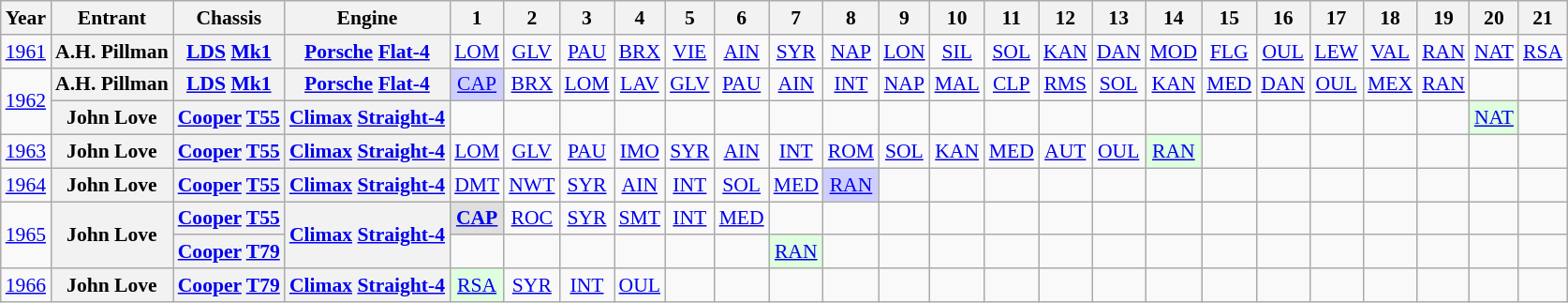<table class="wikitable" style="text-align:center; font-size:90%">
<tr>
<th>Year</th>
<th>Entrant</th>
<th>Chassis</th>
<th>Engine</th>
<th>1</th>
<th>2</th>
<th>3</th>
<th>4</th>
<th>5</th>
<th>6</th>
<th>7</th>
<th>8</th>
<th>9</th>
<th>10</th>
<th>11</th>
<th>12</th>
<th>13</th>
<th>14</th>
<th>15</th>
<th>16</th>
<th>17</th>
<th>18</th>
<th>19</th>
<th>20</th>
<th>21</th>
</tr>
<tr>
<td><a href='#'>1961</a></td>
<th>A.H. Pillman</th>
<th><a href='#'>LDS</a> <a href='#'>Mk1</a></th>
<th><a href='#'>Porsche</a> <a href='#'>Flat-4</a></th>
<td><a href='#'>LOM</a></td>
<td><a href='#'>GLV</a></td>
<td><a href='#'>PAU</a></td>
<td><a href='#'>BRX</a></td>
<td><a href='#'>VIE</a></td>
<td><a href='#'>AIN</a></td>
<td><a href='#'>SYR</a></td>
<td><a href='#'>NAP</a></td>
<td><a href='#'>LON</a></td>
<td><a href='#'>SIL</a></td>
<td><a href='#'>SOL</a></td>
<td><a href='#'>KAN</a></td>
<td><a href='#'>DAN</a></td>
<td><a href='#'>MOD</a></td>
<td><a href='#'>FLG</a></td>
<td><a href='#'>OUL</a></td>
<td><a href='#'>LEW</a></td>
<td><a href='#'>VAL</a></td>
<td><a href='#'>RAN</a><br></td>
<td style="background:#FFFFFF;"><a href='#'>NAT</a><br></td>
<td><a href='#'>RSA</a><br></td>
</tr>
<tr>
<td rowspan="2"><a href='#'>1962</a></td>
<th>A.H. Pillman</th>
<th><a href='#'>LDS</a> <a href='#'>Mk1</a></th>
<th><a href='#'>Porsche</a> <a href='#'>Flat-4</a></th>
<td style="background:#CFCFFF;"><a href='#'>CAP</a><br></td>
<td><a href='#'>BRX</a></td>
<td><a href='#'>LOM</a></td>
<td><a href='#'>LAV</a></td>
<td><a href='#'>GLV</a></td>
<td><a href='#'>PAU</a></td>
<td><a href='#'>AIN</a></td>
<td><a href='#'>INT</a></td>
<td><a href='#'>NAP</a></td>
<td><a href='#'>MAL</a></td>
<td><a href='#'>CLP</a></td>
<td><a href='#'>RMS</a></td>
<td><a href='#'>SOL</a></td>
<td><a href='#'>KAN</a></td>
<td><a href='#'>MED</a></td>
<td><a href='#'>DAN</a></td>
<td><a href='#'>OUL</a></td>
<td><a href='#'>MEX</a></td>
<td><a href='#'>RAN</a></td>
<td></td>
<td></td>
</tr>
<tr>
<th>John Love</th>
<th><a href='#'>Cooper</a> <a href='#'>T55</a></th>
<th><a href='#'>Climax</a> <a href='#'>Straight-4</a></th>
<td></td>
<td></td>
<td></td>
<td></td>
<td></td>
<td></td>
<td></td>
<td></td>
<td></td>
<td></td>
<td></td>
<td></td>
<td></td>
<td></td>
<td></td>
<td></td>
<td></td>
<td></td>
<td></td>
<td style="background:#DFFFDF;"><a href='#'>NAT</a><br></td>
<td></td>
</tr>
<tr>
<td><a href='#'>1963</a></td>
<th>John Love</th>
<th><a href='#'>Cooper</a> <a href='#'>T55</a></th>
<th><a href='#'>Climax</a> <a href='#'>Straight-4</a></th>
<td><a href='#'>LOM</a></td>
<td><a href='#'>GLV</a></td>
<td><a href='#'>PAU</a></td>
<td><a href='#'>IMO</a></td>
<td><a href='#'>SYR</a></td>
<td><a href='#'>AIN</a></td>
<td><a href='#'>INT</a></td>
<td><a href='#'>ROM</a></td>
<td><a href='#'>SOL</a></td>
<td><a href='#'>KAN</a></td>
<td><a href='#'>MED</a></td>
<td><a href='#'>AUT</a></td>
<td><a href='#'>OUL</a></td>
<td style="background:#DFFFDF;"><a href='#'>RAN</a><br></td>
<td></td>
<td></td>
<td></td>
<td></td>
<td></td>
<td></td>
<td></td>
</tr>
<tr>
<td><a href='#'>1964</a></td>
<th>John Love</th>
<th><a href='#'>Cooper</a> <a href='#'>T55</a></th>
<th><a href='#'>Climax</a> <a href='#'>Straight-4</a></th>
<td><a href='#'>DMT</a></td>
<td><a href='#'>NWT</a></td>
<td><a href='#'>SYR</a></td>
<td><a href='#'>AIN</a></td>
<td><a href='#'>INT</a></td>
<td><a href='#'>SOL</a></td>
<td><a href='#'>MED</a></td>
<td style="background:#CFCFFF;"><a href='#'>RAN</a><br></td>
<td></td>
<td></td>
<td></td>
<td></td>
<td></td>
<td></td>
<td></td>
<td></td>
<td></td>
<td></td>
<td></td>
<td></td>
<td></td>
</tr>
<tr>
<td rowspan="2"><a href='#'>1965</a></td>
<th rowspan="2">John Love</th>
<th><a href='#'>Cooper</a> <a href='#'>T55</a></th>
<th rowspan="2"><a href='#'>Climax</a> <a href='#'>Straight-4</a></th>
<td style="background:#DFDFDF;"><strong><a href='#'>CAP</a></strong><br></td>
<td><a href='#'>ROC</a></td>
<td><a href='#'>SYR</a></td>
<td><a href='#'>SMT</a></td>
<td><a href='#'>INT</a></td>
<td><a href='#'>MED</a></td>
<td></td>
<td></td>
<td></td>
<td></td>
<td></td>
<td></td>
<td></td>
<td></td>
<td></td>
<td></td>
<td></td>
<td></td>
<td></td>
<td></td>
<td></td>
</tr>
<tr>
<th><a href='#'>Cooper</a> <a href='#'>T79</a></th>
<td></td>
<td></td>
<td></td>
<td></td>
<td></td>
<td></td>
<td style="background:#DFFFDF;"><a href='#'>RAN</a><br></td>
<td></td>
<td></td>
<td></td>
<td></td>
<td></td>
<td></td>
<td></td>
<td></td>
<td></td>
<td></td>
<td></td>
<td></td>
<td></td>
<td></td>
</tr>
<tr>
<td><a href='#'>1966</a></td>
<th>John Love</th>
<th><a href='#'>Cooper</a> <a href='#'>T79</a></th>
<th><a href='#'>Climax</a> <a href='#'>Straight-4</a></th>
<td style="background:#DFFFDF;"><a href='#'>RSA</a><br></td>
<td><a href='#'>SYR</a></td>
<td><a href='#'>INT</a></td>
<td><a href='#'>OUL</a></td>
<td></td>
<td></td>
<td></td>
<td></td>
<td></td>
<td></td>
<td></td>
<td></td>
<td></td>
<td></td>
<td></td>
<td></td>
<td></td>
<td></td>
<td></td>
<td></td>
<td></td>
</tr>
</table>
